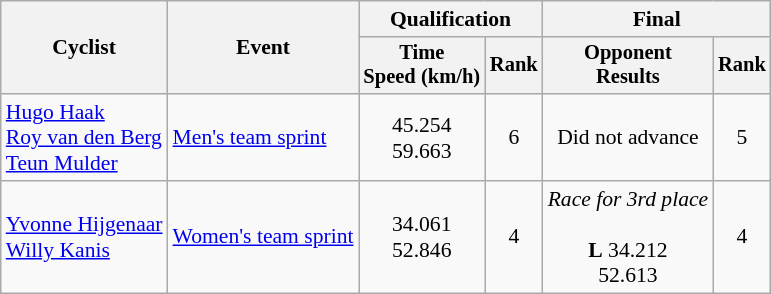<table class="wikitable" style="font-size:90%">
<tr>
<th rowspan=2>Cyclist</th>
<th rowspan=2>Event</th>
<th colspan=2>Qualification</th>
<th colspan=2>Final</th>
</tr>
<tr style="font-size:95%">
<th>Time<br>Speed (km/h)</th>
<th>Rank</th>
<th>Opponent<br>Results</th>
<th>Rank</th>
</tr>
<tr align=center>
<td align=left><a href='#'>Hugo Haak</a><br><a href='#'>Roy van den Berg</a><br><a href='#'>Teun Mulder</a></td>
<td align=left><a href='#'>Men's team sprint</a></td>
<td>45.254<br>59.663</td>
<td>6</td>
<td>Did not advance</td>
<td>5</td>
</tr>
<tr align=center>
<td align=left><a href='#'>Yvonne Hijgenaar</a><br><a href='#'>Willy Kanis</a></td>
<td align=left><a href='#'>Women's team sprint</a></td>
<td>34.061<br>52.846</td>
<td>4</td>
<td><em>Race for 3rd place</em><br><br><strong>L</strong> 34.212<br>52.613</td>
<td>4</td>
</tr>
</table>
